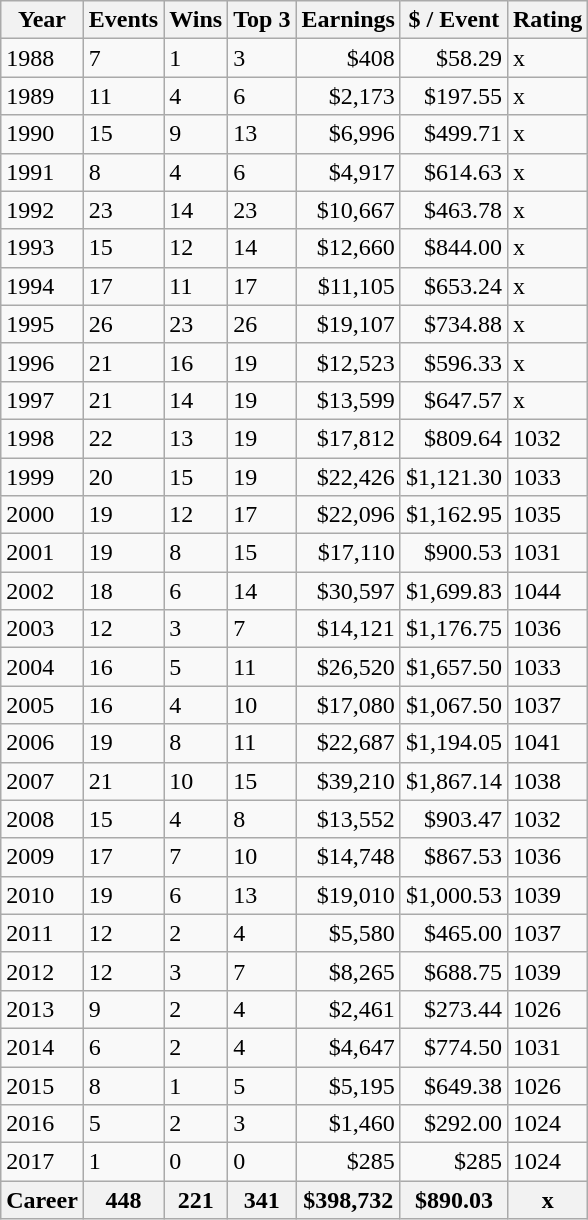<table class="wikitable sortable">
<tr>
<th>Year</th>
<th>Events</th>
<th>Wins</th>
<th>Top 3</th>
<th>Earnings</th>
<th>$ / Event</th>
<th>Rating</th>
</tr>
<tr>
<td>1988</td>
<td>7</td>
<td>1</td>
<td>3</td>
<td align="right">$408</td>
<td align="right">$58.29</td>
<td>x</td>
</tr>
<tr>
<td>1989</td>
<td>11</td>
<td>4</td>
<td>6</td>
<td align="right">$2,173</td>
<td align="right">$197.55</td>
<td>x</td>
</tr>
<tr>
<td>1990</td>
<td>15</td>
<td>9</td>
<td>13</td>
<td align="right">$6,996</td>
<td align="right">$499.71</td>
<td>x</td>
</tr>
<tr>
<td>1991</td>
<td>8</td>
<td>4</td>
<td>6</td>
<td align="right">$4,917</td>
<td align="right">$614.63</td>
<td>x</td>
</tr>
<tr>
<td>1992</td>
<td>23</td>
<td>14</td>
<td>23</td>
<td align="right">$10,667</td>
<td align="right">$463.78</td>
<td>x</td>
</tr>
<tr>
<td>1993</td>
<td>15</td>
<td>12</td>
<td>14</td>
<td align="right">$12,660</td>
<td align="right">$844.00</td>
<td>x</td>
</tr>
<tr>
<td>1994</td>
<td>17</td>
<td>11</td>
<td>17</td>
<td align="right">$11,105</td>
<td align="right">$653.24</td>
<td>x</td>
</tr>
<tr>
<td>1995</td>
<td>26</td>
<td>23</td>
<td>26</td>
<td align="right">$19,107</td>
<td align="right">$734.88</td>
<td>x</td>
</tr>
<tr>
<td>1996</td>
<td>21</td>
<td>16</td>
<td>19</td>
<td align="right">$12,523</td>
<td align="right">$596.33</td>
<td>x</td>
</tr>
<tr>
<td>1997</td>
<td>21</td>
<td>14</td>
<td>19</td>
<td align="right">$13,599</td>
<td align="right">$647.57</td>
<td>x</td>
</tr>
<tr>
<td>1998</td>
<td>22</td>
<td>13</td>
<td>19</td>
<td align="right">$17,812</td>
<td align="right">$809.64</td>
<td>1032</td>
</tr>
<tr>
<td>1999</td>
<td>20</td>
<td>15</td>
<td>19</td>
<td align="right">$22,426</td>
<td align="right">$1,121.30</td>
<td>1033</td>
</tr>
<tr>
<td>2000</td>
<td>19</td>
<td>12</td>
<td>17</td>
<td align="right">$22,096</td>
<td align="right">$1,162.95</td>
<td>1035</td>
</tr>
<tr>
<td>2001</td>
<td>19</td>
<td>8</td>
<td>15</td>
<td align="right">$17,110</td>
<td align="right">$900.53</td>
<td>1031</td>
</tr>
<tr>
<td>2002</td>
<td>18</td>
<td>6</td>
<td>14</td>
<td align="right">$30,597</td>
<td align="right">$1,699.83</td>
<td>1044</td>
</tr>
<tr>
<td>2003</td>
<td>12</td>
<td>3</td>
<td>7</td>
<td align="right">$14,121</td>
<td align="right">$1,176.75</td>
<td>1036</td>
</tr>
<tr>
<td>2004</td>
<td>16</td>
<td>5</td>
<td>11</td>
<td align="right">$26,520</td>
<td align="right">$1,657.50</td>
<td>1033</td>
</tr>
<tr>
<td>2005</td>
<td>16</td>
<td>4</td>
<td>10</td>
<td align="right">$17,080</td>
<td align="right">$1,067.50</td>
<td>1037</td>
</tr>
<tr>
<td>2006</td>
<td>19</td>
<td>8</td>
<td>11</td>
<td align="right">$22,687</td>
<td align="right">$1,194.05</td>
<td>1041</td>
</tr>
<tr>
<td>2007</td>
<td>21</td>
<td>10</td>
<td>15</td>
<td align="right">$39,210</td>
<td align="right">$1,867.14</td>
<td>1038</td>
</tr>
<tr>
<td>2008</td>
<td>15</td>
<td>4</td>
<td>8</td>
<td align="right">$13,552</td>
<td align="right">$903.47</td>
<td>1032</td>
</tr>
<tr>
<td>2009</td>
<td>17</td>
<td>7</td>
<td>10</td>
<td align="right">$14,748</td>
<td align="right">$867.53</td>
<td>1036</td>
</tr>
<tr>
<td>2010</td>
<td>19</td>
<td>6</td>
<td>13</td>
<td align="right">$19,010</td>
<td align="right">$1,000.53</td>
<td>1039</td>
</tr>
<tr>
<td>2011</td>
<td>12</td>
<td>2</td>
<td>4</td>
<td align="right">$5,580</td>
<td align="right">$465.00</td>
<td>1037</td>
</tr>
<tr>
<td>2012</td>
<td>12</td>
<td>3</td>
<td>7</td>
<td align="right">$8,265</td>
<td align="right">$688.75</td>
<td>1039</td>
</tr>
<tr>
<td>2013</td>
<td>9</td>
<td>2</td>
<td>4</td>
<td align="right">$2,461</td>
<td align="right">$273.44</td>
<td>1026</td>
</tr>
<tr>
<td>2014</td>
<td>6</td>
<td>2</td>
<td>4</td>
<td align="right">$4,647</td>
<td align="right">$774.50</td>
<td>1031</td>
</tr>
<tr>
<td>2015</td>
<td>8</td>
<td>1</td>
<td>5</td>
<td align="right">$5,195</td>
<td align="right">$649.38</td>
<td>1026</td>
</tr>
<tr>
<td>2016</td>
<td>5</td>
<td>2</td>
<td>3</td>
<td align="right">$1,460</td>
<td align="right">$292.00</td>
<td>1024</td>
</tr>
<tr>
<td>2017</td>
<td>1</td>
<td>0</td>
<td>0</td>
<td align="right">$285</td>
<td align="right">$285</td>
<td>1024</td>
</tr>
<tr>
<th>Career</th>
<th>448</th>
<th>221</th>
<th align="right">341</th>
<th>$398,732</th>
<th align="right">$890.03</th>
<th>x</th>
</tr>
</table>
